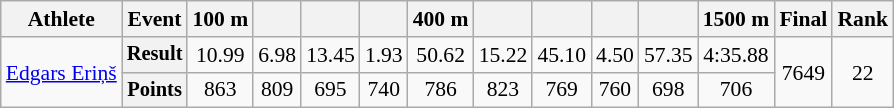<table class="wikitable" style="font-size:90%">
<tr>
<th>Athlete</th>
<th>Event</th>
<th>100 m</th>
<th></th>
<th></th>
<th></th>
<th>400 m</th>
<th></th>
<th></th>
<th></th>
<th></th>
<th>1500 m</th>
<th>Final</th>
<th>Rank</th>
</tr>
<tr align=center>
<td rowspan=2 align=left><a href='#'>Edgars Eriņš</a></td>
<th style="font-size:95%">Result</th>
<td>10.99</td>
<td>6.98</td>
<td>13.45</td>
<td>1.93</td>
<td>50.62</td>
<td>15.22</td>
<td>45.10</td>
<td>4.50</td>
<td>57.35</td>
<td>4:35.88</td>
<td rowspan=2>7649</td>
<td rowspan=2>22</td>
</tr>
<tr align=center>
<th style="font-size:95%">Points</th>
<td>863</td>
<td>809</td>
<td>695</td>
<td>740</td>
<td>786</td>
<td>823</td>
<td>769</td>
<td>760</td>
<td>698</td>
<td>706</td>
</tr>
</table>
